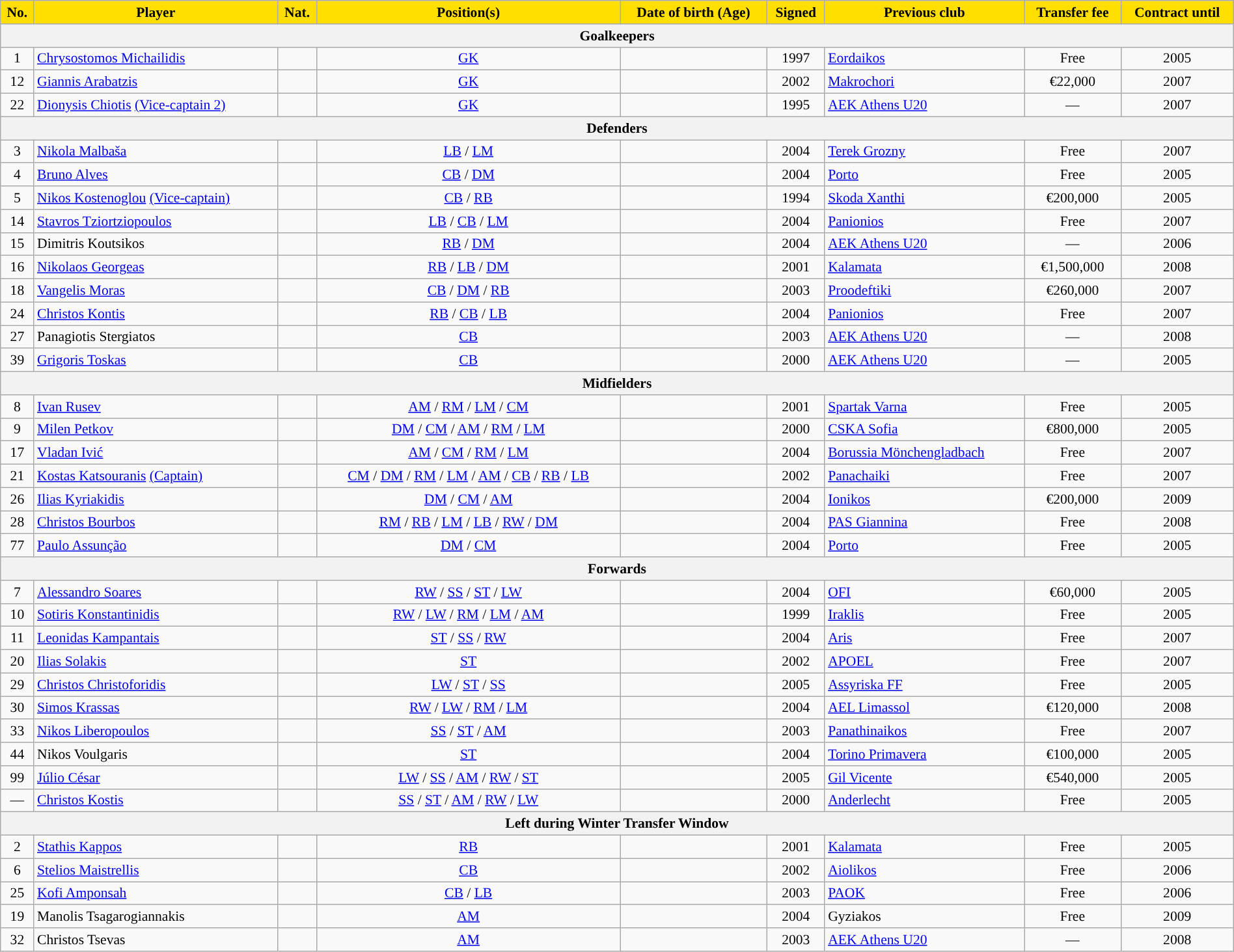<table class="wikitable" style="text-align:center; font-size:90%; width:100%">
<tr>
<th style="background:#FFDE00">No.</th>
<th style="background:#FFDE00">Player</th>
<th style="background:#FFDE00">Nat.</th>
<th style="background:#FFDE00">Position(s)</th>
<th style="background:#FFDE00">Date of birth (Age)</th>
<th style="background:#FFDE00">Signed</th>
<th style="background:#FFDE00">Previous club</th>
<th style="background:#FFDE00">Transfer fee</th>
<th style="background:#FFDE00">Contract until</th>
</tr>
<tr>
<th colspan="9">Goalkeepers</th>
</tr>
<tr>
<td>1</td>
<td align=left><a href='#'>Chrysostomos Michailidis</a></td>
<td></td>
<td><a href='#'>GK</a></td>
<td></td>
<td>1997</td>
<td align=left> <a href='#'>Eordaikos</a></td>
<td>Free</td>
<td>2005</td>
</tr>
<tr>
<td>12</td>
<td align=left><a href='#'>Giannis Arabatzis</a></td>
<td></td>
<td><a href='#'>GK</a></td>
<td></td>
<td>2002</td>
<td align=left> <a href='#'>Makrochori</a></td>
<td>€22,000</td>
<td>2007</td>
</tr>
<tr>
<td>22</td>
<td align=left><a href='#'>Dionysis Chiotis</a> <a href='#'>(Vice-captain 2)</a></td>
<td></td>
<td><a href='#'>GK</a></td>
<td></td>
<td>1995</td>
<td align=left> <a href='#'>AEK Athens U20</a></td>
<td>—</td>
<td>2007</td>
</tr>
<tr>
<th colspan="9">Defenders</th>
</tr>
<tr>
<td>3</td>
<td align=left><a href='#'>Nikola Malbaša</a></td>
<td></td>
<td><a href='#'>LB</a> / <a href='#'>LM</a></td>
<td></td>
<td>2004</td>
<td align=left> <a href='#'>Terek Grozny</a></td>
<td>Free</td>
<td>2007</td>
</tr>
<tr>
<td>4</td>
<td align=left><a href='#'>Bruno Alves</a></td>
<td></td>
<td><a href='#'>CB</a> / <a href='#'>DM</a></td>
<td></td>
<td>2004</td>
<td align=left> <a href='#'>Porto</a></td>
<td>Free</td>
<td>2005</td>
</tr>
<tr>
<td>5</td>
<td align=left><a href='#'>Nikos Kostenoglou</a> <a href='#'>(Vice-captain)</a></td>
<td></td>
<td><a href='#'>CB</a> / <a href='#'>RB</a></td>
<td></td>
<td>1994</td>
<td align=left> <a href='#'>Skoda Xanthi</a></td>
<td>€200,000</td>
<td>2005</td>
</tr>
<tr>
<td>14</td>
<td align=left><a href='#'>Stavros Tziortziopoulos</a></td>
<td></td>
<td><a href='#'>LB</a> / <a href='#'>CB</a> / <a href='#'>LM</a></td>
<td></td>
<td>2004</td>
<td align=left> <a href='#'>Panionios</a></td>
<td>Free</td>
<td>2007</td>
</tr>
<tr>
<td>15</td>
<td align=left>Dimitris Koutsikos</td>
<td></td>
<td><a href='#'>RB</a> / <a href='#'>DM</a></td>
<td></td>
<td>2004</td>
<td align=left> <a href='#'>AEK Athens U20</a></td>
<td>—</td>
<td>2006</td>
</tr>
<tr>
<td>16</td>
<td align=left><a href='#'>Nikolaos Georgeas</a></td>
<td></td>
<td><a href='#'>RB</a> / <a href='#'>LB</a> / <a href='#'>DM</a></td>
<td></td>
<td>2001</td>
<td align=left> <a href='#'>Kalamata</a></td>
<td>€1,500,000</td>
<td>2008</td>
</tr>
<tr>
<td>18</td>
<td align=left><a href='#'>Vangelis Moras</a></td>
<td></td>
<td><a href='#'>CB</a> / <a href='#'>DM</a> / <a href='#'>RB</a></td>
<td></td>
<td>2003</td>
<td align=left> <a href='#'>Proodeftiki</a></td>
<td>€260,000</td>
<td>2007</td>
</tr>
<tr>
<td>24</td>
<td align=left><a href='#'>Christos Kontis</a></td>
<td></td>
<td><a href='#'>RB</a> / <a href='#'>CB</a> / <a href='#'>LB</a></td>
<td></td>
<td>2004</td>
<td align=left> <a href='#'>Panionios</a></td>
<td>Free</td>
<td>2007</td>
</tr>
<tr>
<td>27</td>
<td align=left>Panagiotis Stergiatos</td>
<td></td>
<td><a href='#'>CB</a></td>
<td></td>
<td>2003</td>
<td align=left> <a href='#'>AEK Athens U20</a></td>
<td>—</td>
<td>2008</td>
</tr>
<tr>
<td>39</td>
<td align=left><a href='#'>Grigoris Toskas</a></td>
<td></td>
<td><a href='#'>CB</a></td>
<td></td>
<td>2000</td>
<td align=left> <a href='#'>AEK Athens U20</a></td>
<td>—</td>
<td>2005</td>
</tr>
<tr>
<th colspan="9">Midfielders</th>
</tr>
<tr>
<td>8</td>
<td align=left><a href='#'>Ivan Rusev</a></td>
<td></td>
<td><a href='#'>AM</a> / <a href='#'>RM</a> / <a href='#'>LM</a> / <a href='#'>CM</a></td>
<td></td>
<td>2001</td>
<td align=left> <a href='#'>Spartak Varna</a></td>
<td>Free</td>
<td>2005</td>
</tr>
<tr>
<td>9</td>
<td align=left><a href='#'>Milen Petkov</a></td>
<td></td>
<td><a href='#'>DM</a> / <a href='#'>CM</a> / <a href='#'>AM</a> / <a href='#'>RM</a> / <a href='#'>LM</a></td>
<td></td>
<td>2000</td>
<td align=left> <a href='#'>CSKA Sofia</a></td>
<td>€800,000</td>
<td>2005</td>
</tr>
<tr>
<td>17</td>
<td align=left><a href='#'>Vladan Ivić</a></td>
<td></td>
<td><a href='#'>AM</a> / <a href='#'>CM</a> / <a href='#'>RM</a> / <a href='#'>LM</a></td>
<td></td>
<td>2004</td>
<td align=left> <a href='#'>Borussia Mönchengladbach</a></td>
<td>Free</td>
<td>2007</td>
</tr>
<tr>
<td>21</td>
<td align=left><a href='#'>Kostas Katsouranis</a> <a href='#'>(Captain)</a></td>
<td></td>
<td><a href='#'>CM</a> / <a href='#'>DM</a> / <a href='#'>RM</a> / <a href='#'>LM</a> / <a href='#'>AM</a> / <a href='#'>CB</a> / <a href='#'>RB</a> / <a href='#'>LB</a></td>
<td></td>
<td>2002</td>
<td align=left> <a href='#'>Panachaiki</a></td>
<td>Free</td>
<td>2007</td>
</tr>
<tr>
<td>26</td>
<td align=left><a href='#'>Ilias Kyriakidis</a></td>
<td></td>
<td><a href='#'>DM</a> / <a href='#'>CM</a> / <a href='#'>AM</a></td>
<td></td>
<td>2004</td>
<td align=left> <a href='#'>Ionikos</a></td>
<td>€200,000</td>
<td>2009</td>
</tr>
<tr>
<td>28</td>
<td align=left><a href='#'>Christos Bourbos</a></td>
<td></td>
<td><a href='#'>RM</a> / <a href='#'>RB</a> / <a href='#'>LM</a> / <a href='#'>LB</a> / <a href='#'>RW</a> / <a href='#'>DM</a></td>
<td></td>
<td>2004</td>
<td align=left> <a href='#'>PAS Giannina</a></td>
<td>Free</td>
<td>2008</td>
</tr>
<tr>
<td>77</td>
<td align=left><a href='#'>Paulo Assunção</a></td>
<td></td>
<td><a href='#'>DM</a> / <a href='#'>CM</a></td>
<td></td>
<td>2004</td>
<td align=left> <a href='#'>Porto</a></td>
<td>Free</td>
<td>2005</td>
</tr>
<tr>
<th colspan="9">Forwards</th>
</tr>
<tr>
<td>7</td>
<td align=left><a href='#'>Alessandro Soares</a></td>
<td></td>
<td><a href='#'>RW</a> / <a href='#'>SS</a> / <a href='#'>ST</a> / <a href='#'>LW</a></td>
<td></td>
<td>2004</td>
<td align=left> <a href='#'>OFI</a></td>
<td>€60,000</td>
<td>2005</td>
</tr>
<tr>
<td>10</td>
<td align=left><a href='#'>Sotiris Konstantinidis</a></td>
<td></td>
<td><a href='#'>RW</a> / <a href='#'>LW</a> / <a href='#'>RM</a> / <a href='#'>LM</a> / <a href='#'>AM</a></td>
<td></td>
<td>1999</td>
<td align=left> <a href='#'>Iraklis</a></td>
<td>Free</td>
<td>2005</td>
</tr>
<tr>
<td>11</td>
<td align=left><a href='#'>Leonidas Kampantais</a></td>
<td></td>
<td><a href='#'>ST</a> / <a href='#'>SS</a> / <a href='#'>RW</a></td>
<td></td>
<td>2004</td>
<td align=left> <a href='#'>Aris</a></td>
<td>Free</td>
<td>2007</td>
</tr>
<tr>
<td>20</td>
<td align=left><a href='#'>Ilias Solakis</a></td>
<td></td>
<td><a href='#'>ST</a></td>
<td></td>
<td>2002</td>
<td align=left> <a href='#'>APOEL</a></td>
<td>Free</td>
<td>2007</td>
</tr>
<tr>
<td>29</td>
<td align=left><a href='#'>Christos Christoforidis</a></td>
<td></td>
<td><a href='#'>LW</a> / <a href='#'>ST</a> / <a href='#'>SS</a></td>
<td></td>
<td>2005</td>
<td align=left> <a href='#'>Assyriska FF</a></td>
<td>Free</td>
<td>2005</td>
</tr>
<tr>
<td>30</td>
<td align=left><a href='#'>Simos Krassas</a></td>
<td></td>
<td><a href='#'>RW</a> / <a href='#'>LW</a> / <a href='#'>RM</a> / <a href='#'>LM</a></td>
<td></td>
<td>2004</td>
<td align=left> <a href='#'>AEL Limassol</a></td>
<td>€120,000</td>
<td>2008</td>
</tr>
<tr>
<td>33</td>
<td align=left><a href='#'>Nikos Liberopoulos</a></td>
<td></td>
<td><a href='#'>SS</a> / <a href='#'>ST</a> / <a href='#'>AM</a></td>
<td></td>
<td>2003</td>
<td align=left> <a href='#'>Panathinaikos</a></td>
<td>Free</td>
<td>2007</td>
</tr>
<tr>
<td>44</td>
<td align=left>Nikos Voulgaris</td>
<td></td>
<td><a href='#'>ST</a></td>
<td></td>
<td>2004</td>
<td align=left> <a href='#'>Torino Primavera</a></td>
<td>€100,000</td>
<td>2005</td>
</tr>
<tr>
<td>99</td>
<td align=left><a href='#'>Júlio César</a></td>
<td></td>
<td><a href='#'>LW</a> / <a href='#'>SS</a> / <a href='#'>AM</a> / <a href='#'>RW</a> / <a href='#'>ST</a></td>
<td></td>
<td>2005</td>
<td align=left> <a href='#'>Gil Vicente</a></td>
<td>€540,000</td>
<td>2005</td>
</tr>
<tr>
<td>—</td>
<td align=left><a href='#'>Christos Kostis</a></td>
<td></td>
<td><a href='#'>SS</a> / <a href='#'>ST</a> / <a href='#'>AM</a> / <a href='#'>RW</a> / <a href='#'>LW</a></td>
<td></td>
<td>2000</td>
<td align=left> <a href='#'>Anderlecht</a></td>
<td>Free</td>
<td>2005</td>
</tr>
<tr>
<th colspan="9">Left during Winter Transfer Window</th>
</tr>
<tr>
<td>2</td>
<td align=left><a href='#'>Stathis Kappos</a></td>
<td></td>
<td><a href='#'>RB</a></td>
<td></td>
<td>2001</td>
<td align=left> <a href='#'>Kalamata</a></td>
<td>Free</td>
<td>2005</td>
</tr>
<tr>
<td>6</td>
<td align=left><a href='#'>Stelios Maistrellis</a></td>
<td></td>
<td><a href='#'>CB</a></td>
<td></td>
<td>2002</td>
<td align=left> <a href='#'>Aiolikos</a></td>
<td>Free</td>
<td>2006</td>
</tr>
<tr>
<td>25</td>
<td align=left><a href='#'>Kofi Amponsah</a></td>
<td></td>
<td><a href='#'>CB</a> / <a href='#'>LB</a></td>
<td></td>
<td>2003</td>
<td align=left> <a href='#'>PAOK</a></td>
<td>Free</td>
<td>2006</td>
</tr>
<tr>
<td>19</td>
<td align=left>Manolis Tsagarogiannakis</td>
<td></td>
<td><a href='#'>AM</a></td>
<td></td>
<td>2004</td>
<td align=left> Gyziakos</td>
<td>Free</td>
<td>2009</td>
</tr>
<tr>
<td>32</td>
<td align=left>Christos Tsevas</td>
<td></td>
<td><a href='#'>AM</a></td>
<td></td>
<td>2003</td>
<td align=left> <a href='#'>AEK Athens U20</a></td>
<td>—</td>
<td>2008</td>
</tr>
</table>
